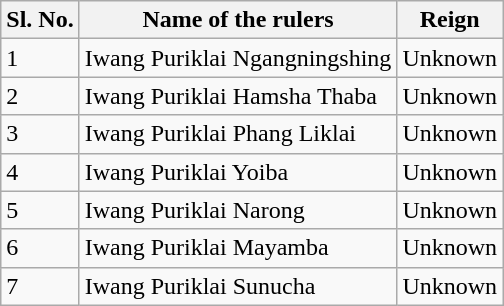<table class="wikitable">
<tr>
<th>Sl. No.</th>
<th>Name of the rulers</th>
<th>Reign</th>
</tr>
<tr>
<td>1</td>
<td>Iwang Puriklai Ngangningshing</td>
<td>Unknown</td>
</tr>
<tr>
<td>2</td>
<td>Iwang Puriklai Hamsha Thaba</td>
<td>Unknown</td>
</tr>
<tr>
<td>3</td>
<td>Iwang Puriklai Phang Liklai</td>
<td>Unknown</td>
</tr>
<tr>
<td>4</td>
<td>Iwang Puriklai Yoiba</td>
<td>Unknown</td>
</tr>
<tr>
<td>5</td>
<td>Iwang Puriklai Narong</td>
<td>Unknown</td>
</tr>
<tr>
<td>6</td>
<td>Iwang Puriklai Mayamba</td>
<td>Unknown</td>
</tr>
<tr>
<td>7</td>
<td>Iwang Puriklai Sunucha</td>
<td>Unknown</td>
</tr>
</table>
